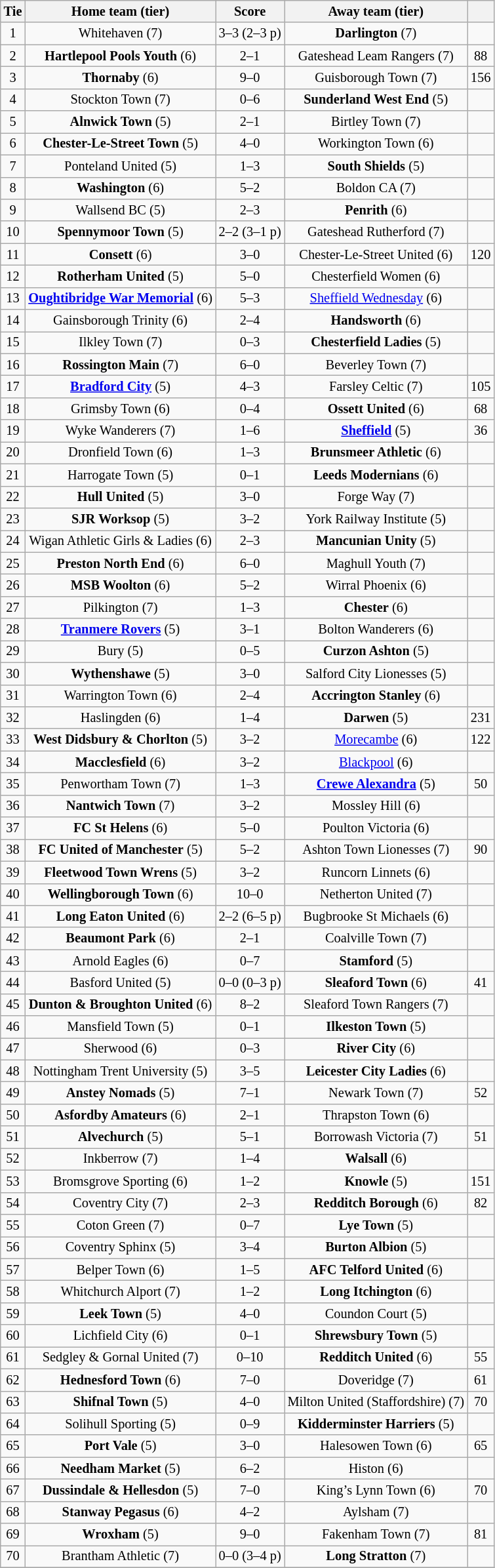<table class="wikitable" style="text-align:center; font-size:85%">
<tr>
<th>Tie</th>
<th>Home team (tier)</th>
<th>Score</th>
<th>Away team (tier)</th>
<th></th>
</tr>
<tr>
<td>1</td>
<td>Whitehaven (7)</td>
<td>3–3 (2–3 p)</td>
<td><strong>Darlington</strong> (7)</td>
<td></td>
</tr>
<tr>
<td>2</td>
<td><strong>Hartlepool Pools Youth</strong> (6)</td>
<td>2–1</td>
<td>Gateshead Leam Rangers (7)</td>
<td>88</td>
</tr>
<tr>
<td>3</td>
<td><strong>Thornaby</strong> (6)</td>
<td>9–0</td>
<td>Guisborough Town (7)</td>
<td>156</td>
</tr>
<tr>
<td>4</td>
<td>Stockton Town (7)</td>
<td>0–6</td>
<td><strong>Sunderland West End</strong> (5)</td>
<td></td>
</tr>
<tr>
<td>5</td>
<td><strong>Alnwick Town</strong> (5)</td>
<td>2–1</td>
<td>Birtley Town (7)</td>
<td></td>
</tr>
<tr>
<td>6</td>
<td><strong>Chester-Le-Street Town</strong> (5)</td>
<td>4–0</td>
<td>Workington Town (6)</td>
<td></td>
</tr>
<tr>
<td>7</td>
<td>Ponteland United (5)</td>
<td>1–3</td>
<td><strong>South Shields</strong> (5)</td>
<td></td>
</tr>
<tr>
<td>8</td>
<td><strong>Washington</strong> (6)</td>
<td>5–2</td>
<td>Boldon CA (7)</td>
<td></td>
</tr>
<tr>
<td>9</td>
<td>Wallsend BC (5)</td>
<td>2–3</td>
<td><strong>Penrith</strong> (6)</td>
<td></td>
</tr>
<tr>
<td>10</td>
<td><strong>Spennymoor Town</strong> (5)</td>
<td>2–2 (3–1 p)</td>
<td>Gateshead Rutherford (7)</td>
<td></td>
</tr>
<tr>
<td>11</td>
<td><strong>Consett</strong> (6)</td>
<td>3–0</td>
<td>Chester-Le-Street United (6)</td>
<td>120</td>
</tr>
<tr>
<td>12</td>
<td><strong>Rotherham United</strong> (5)</td>
<td>5–0</td>
<td>Chesterfield Women (6)</td>
<td></td>
</tr>
<tr>
<td>13</td>
<td><strong><a href='#'>Oughtibridge War Memorial</a></strong> (6)</td>
<td>5–3</td>
<td><a href='#'>Sheffield Wednesday</a> (6)</td>
<td></td>
</tr>
<tr>
<td>14</td>
<td>Gainsborough Trinity (6)</td>
<td>2–4</td>
<td><strong>Handsworth</strong> (6)</td>
<td></td>
</tr>
<tr>
<td>15</td>
<td>Ilkley Town (7)</td>
<td>0–3</td>
<td><strong>Chesterfield Ladies</strong> (5)</td>
<td></td>
</tr>
<tr>
<td>16</td>
<td><strong>Rossington Main</strong> (7)</td>
<td>6–0</td>
<td>Beverley Town (7)</td>
<td></td>
</tr>
<tr>
<td>17</td>
<td><strong><a href='#'>Bradford City</a></strong> (5)</td>
<td>4–3</td>
<td>Farsley Celtic (7)</td>
<td>105</td>
</tr>
<tr>
<td>18</td>
<td>Grimsby Town (6)</td>
<td>0–4</td>
<td><strong>Ossett United</strong> (6)</td>
<td>68</td>
</tr>
<tr>
<td>19</td>
<td>Wyke Wanderers (7)</td>
<td>1–6</td>
<td><strong><a href='#'>Sheffield</a></strong> (5)</td>
<td>36</td>
</tr>
<tr>
<td>20</td>
<td>Dronfield Town (6)</td>
<td>1–3</td>
<td><strong>Brunsmeer Athletic</strong> (6)</td>
<td></td>
</tr>
<tr>
<td>21</td>
<td>Harrogate Town (5)</td>
<td>0–1</td>
<td><strong>Leeds Modernians</strong> (6)</td>
<td></td>
</tr>
<tr>
<td>22</td>
<td><strong>Hull United</strong> (5)</td>
<td>3–0</td>
<td>Forge Way (7)</td>
<td></td>
</tr>
<tr>
<td>23</td>
<td><strong>SJR Worksop</strong> (5)</td>
<td>3–2</td>
<td>York Railway Institute (5)</td>
<td></td>
</tr>
<tr>
<td>24</td>
<td>Wigan Athletic Girls & Ladies (6)</td>
<td>2–3</td>
<td><strong>Mancunian Unity</strong> (5)</td>
<td></td>
</tr>
<tr>
<td>25</td>
<td><strong>Preston North End</strong> (6)</td>
<td>6–0</td>
<td>Maghull Youth (7)</td>
<td></td>
</tr>
<tr>
<td>26</td>
<td><strong>MSB Woolton</strong> (6)</td>
<td>5–2</td>
<td>Wirral Phoenix (6)</td>
<td></td>
</tr>
<tr>
<td>27</td>
<td>Pilkington (7)</td>
<td>1–3</td>
<td><strong>Chester</strong> (6)</td>
<td></td>
</tr>
<tr>
<td>28</td>
<td><strong><a href='#'>Tranmere Rovers</a></strong> (5)</td>
<td>3–1</td>
<td>Bolton Wanderers (6)</td>
<td></td>
</tr>
<tr>
<td>29</td>
<td>Bury (5)</td>
<td>0–5</td>
<td><strong>Curzon Ashton</strong> (5)</td>
<td></td>
</tr>
<tr>
<td>30</td>
<td><strong>Wythenshawe</strong> (5)</td>
<td>3–0</td>
<td>Salford City Lionesses (5)</td>
<td></td>
</tr>
<tr>
<td>31</td>
<td>Warrington Town (6)</td>
<td>2–4</td>
<td><strong>Accrington Stanley</strong> (6)</td>
<td></td>
</tr>
<tr>
<td>32</td>
<td>Haslingden (6)</td>
<td>1–4</td>
<td><strong>Darwen</strong> (5)</td>
<td>231</td>
</tr>
<tr>
<td>33</td>
<td><strong>West Didsbury & Chorlton</strong> (5)</td>
<td>3–2</td>
<td><a href='#'>Morecambe</a> (6)</td>
<td>122</td>
</tr>
<tr>
<td>34</td>
<td><strong>Macclesfield</strong> (6)</td>
<td>3–2</td>
<td><a href='#'>Blackpool</a> (6)</td>
<td></td>
</tr>
<tr>
<td>35</td>
<td>Penwortham Town (7)</td>
<td>1–3</td>
<td><strong><a href='#'>Crewe Alexandra</a></strong> (5)</td>
<td>50</td>
</tr>
<tr>
<td>36</td>
<td><strong>Nantwich Town</strong> (7)</td>
<td>3–2</td>
<td>Mossley Hill (6)</td>
<td></td>
</tr>
<tr>
<td>37</td>
<td><strong>FC St Helens</strong> (6)</td>
<td>5–0</td>
<td>Poulton Victoria (6)</td>
<td></td>
</tr>
<tr>
<td>38</td>
<td><strong>FC United of Manchester</strong> (5)</td>
<td>5–2</td>
<td>Ashton Town Lionesses (7)</td>
<td>90</td>
</tr>
<tr>
<td>39</td>
<td><strong>Fleetwood Town Wrens</strong> (5)</td>
<td>3–2</td>
<td>Runcorn Linnets (6)</td>
<td></td>
</tr>
<tr>
<td>40</td>
<td><strong>Wellingborough Town</strong> (6)</td>
<td>10–0</td>
<td>Netherton United (7)</td>
<td></td>
</tr>
<tr>
<td>41</td>
<td><strong>Long Eaton United</strong> (6)</td>
<td>2–2 (6–5 p)</td>
<td>Bugbrooke St Michaels (6)</td>
<td></td>
</tr>
<tr>
<td>42</td>
<td><strong>Beaumont Park</strong> (6)</td>
<td>2–1</td>
<td>Coalville Town (7)</td>
<td></td>
</tr>
<tr>
<td>43</td>
<td>Arnold Eagles (6)</td>
<td>0–7</td>
<td><strong>Stamford</strong> (5)</td>
<td></td>
</tr>
<tr>
<td>44</td>
<td>Basford United (5)</td>
<td>0–0 (0–3 p)</td>
<td><strong>Sleaford Town</strong> (6)</td>
<td>41</td>
</tr>
<tr>
<td>45</td>
<td><strong>Dunton & Broughton United</strong> (6)</td>
<td>8–2</td>
<td>Sleaford Town Rangers (7)</td>
<td></td>
</tr>
<tr>
<td>46</td>
<td>Mansfield Town (5)</td>
<td>0–1</td>
<td><strong>Ilkeston Town</strong> (5)</td>
<td></td>
</tr>
<tr>
<td>47</td>
<td>Sherwood (6)</td>
<td>0–3</td>
<td><strong>River City</strong> (6)</td>
<td></td>
</tr>
<tr>
<td>48</td>
<td>Nottingham Trent University (5)</td>
<td>3–5</td>
<td><strong>Leicester City Ladies</strong> (6)</td>
<td></td>
</tr>
<tr>
<td>49</td>
<td><strong>Anstey Nomads</strong> (5)</td>
<td>7–1</td>
<td>Newark Town (7)</td>
<td>52</td>
</tr>
<tr>
<td>50</td>
<td><strong>Asfordby Amateurs</strong> (6)</td>
<td>2–1</td>
<td>Thrapston Town (6)</td>
<td></td>
</tr>
<tr>
<td>51</td>
<td><strong>Alvechurch</strong> (5)</td>
<td>5–1</td>
<td>Borrowash Victoria (7)</td>
<td>51</td>
</tr>
<tr>
<td>52</td>
<td>Inkberrow (7)</td>
<td>1–4</td>
<td><strong>Walsall</strong> (6)</td>
<td></td>
</tr>
<tr>
<td>53</td>
<td>Bromsgrove Sporting (6)</td>
<td>1–2</td>
<td><strong>Knowle</strong> (5)</td>
<td>151</td>
</tr>
<tr>
<td>54</td>
<td>Coventry City (7)</td>
<td>2–3</td>
<td><strong>Redditch Borough</strong> (6)</td>
<td>82</td>
</tr>
<tr>
<td>55</td>
<td>Coton Green (7)</td>
<td>0–7</td>
<td><strong>Lye Town</strong> (5)</td>
<td></td>
</tr>
<tr>
<td>56</td>
<td>Coventry Sphinx (5)</td>
<td>3–4</td>
<td><strong>Burton Albion</strong> (5)</td>
<td></td>
</tr>
<tr>
<td>57</td>
<td>Belper Town (6)</td>
<td>1–5</td>
<td><strong>AFC Telford United</strong> (6)</td>
<td></td>
</tr>
<tr>
<td>58</td>
<td>Whitchurch Alport (7)</td>
<td>1–2</td>
<td><strong>Long Itchington</strong> (6)</td>
<td></td>
</tr>
<tr>
<td>59</td>
<td><strong>Leek Town</strong> (5)</td>
<td>4–0</td>
<td>Coundon Court (5)</td>
<td></td>
</tr>
<tr>
<td>60</td>
<td>Lichfield City (6)</td>
<td>0–1</td>
<td><strong>Shrewsbury Town</strong> (5)</td>
<td></td>
</tr>
<tr>
<td>61</td>
<td>Sedgley & Gornal United (7)</td>
<td>0–10</td>
<td><strong>Redditch United</strong> (6)</td>
<td>55</td>
</tr>
<tr>
<td>62</td>
<td><strong>Hednesford Town</strong> (6)</td>
<td>7–0</td>
<td>Doveridge (7)</td>
<td>61</td>
</tr>
<tr>
<td>63</td>
<td><strong>Shifnal Town</strong> (5)</td>
<td>4–0</td>
<td>Milton United (Staffordshire) (7)</td>
<td>70</td>
</tr>
<tr>
<td>64</td>
<td>Solihull Sporting (5)</td>
<td>0–9</td>
<td><strong>Kidderminster Harriers</strong> (5)</td>
<td></td>
</tr>
<tr>
<td>65</td>
<td><strong>Port Vale</strong> (5)</td>
<td>3–0</td>
<td>Halesowen Town (6)</td>
<td>65</td>
</tr>
<tr>
<td>66</td>
<td><strong>Needham Market</strong> (5)</td>
<td>6–2</td>
<td>Histon (6)</td>
<td></td>
</tr>
<tr>
<td>67</td>
<td><strong>Dussindale & Hellesdon</strong> (5)</td>
<td>7–0</td>
<td>King’s Lynn Town (6)</td>
<td>70</td>
</tr>
<tr>
<td>68</td>
<td><strong>Stanway Pegasus</strong> (6)</td>
<td>4–2</td>
<td>Aylsham (7)</td>
<td></td>
</tr>
<tr>
<td>69</td>
<td><strong>Wroxham</strong> (5)</td>
<td>9–0</td>
<td>Fakenham Town (7)</td>
<td>81</td>
</tr>
<tr>
<td>70</td>
<td>Brantham Athletic (7)</td>
<td>0–0 (3–4 p)</td>
<td><strong>Long Stratton</strong> (7)</td>
<td></td>
</tr>
<tr>
</tr>
</table>
